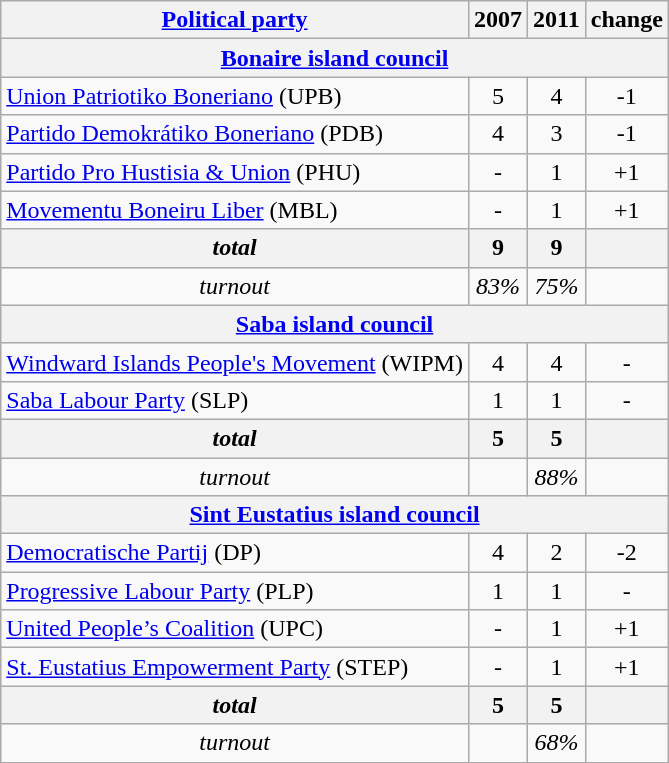<table class="wikitable" style="text-align:center;">
<tr>
<th><a href='#'>Political party</a></th>
<th>2007</th>
<th>2011</th>
<th>change</th>
</tr>
<tr>
<th colspan=5><a href='#'>Bonaire island council</a></th>
</tr>
<tr>
<td style="text-align:left;"><a href='#'>Union Patriotiko Boneriano</a> (UPB)</td>
<td>5</td>
<td>4</td>
<td>-1</td>
</tr>
<tr>
<td style="text-align:left;"><a href='#'>Partido Demokrátiko Boneriano</a> (PDB)</td>
<td>4</td>
<td>3</td>
<td>-1</td>
</tr>
<tr>
<td style="text-align:left;"><a href='#'>Partido Pro Hustisia & Union</a> (PHU)</td>
<td>-</td>
<td>1</td>
<td>+1</td>
</tr>
<tr>
<td style="text-align:left;"><a href='#'>Movementu Boneiru Liber</a> (MBL)</td>
<td>-</td>
<td>1</td>
<td>+1</td>
</tr>
<tr>
<th><em>total</em></th>
<th>9</th>
<th>9</th>
<th></th>
</tr>
<tr>
<td><em>turnout</em></td>
<td><em>83%</em></td>
<td><em>75%</em></td>
<td></td>
</tr>
<tr>
<th colspan=5><a href='#'>Saba island council</a></th>
</tr>
<tr>
<td style="text-align:left;"><a href='#'>Windward Islands People's Movement</a> (WIPM)</td>
<td>4</td>
<td>4</td>
<td>-</td>
</tr>
<tr>
<td style="text-align:left;"><a href='#'>Saba Labour Party</a> (SLP)</td>
<td>1</td>
<td>1</td>
<td>-</td>
</tr>
<tr>
<th><em>total</em></th>
<th>5</th>
<th>5</th>
<th></th>
</tr>
<tr>
<td><em>turnout</em></td>
<td><em> </em></td>
<td><em>88%</em></td>
<td></td>
</tr>
<tr>
<th colspan=5><a href='#'>Sint Eustatius island council</a></th>
</tr>
<tr>
<td style="text-align:left;"><a href='#'>Democratische Partij</a> (DP)</td>
<td>4</td>
<td>2</td>
<td>-2</td>
</tr>
<tr>
<td style="text-align:left;"><a href='#'>Progressive Labour Party</a> (PLP)</td>
<td>1</td>
<td>1</td>
<td>-</td>
</tr>
<tr>
<td style="text-align:left;"><a href='#'>United People’s Coalition</a> (UPC)</td>
<td>-</td>
<td>1</td>
<td>+1</td>
</tr>
<tr>
<td style="text-align:left;"><a href='#'>St. Eustatius Empowerment Party</a> (STEP)</td>
<td>-</td>
<td>1</td>
<td>+1</td>
</tr>
<tr>
<th><em>total</em></th>
<th>5</th>
<th>5</th>
<th></th>
</tr>
<tr>
<td><em>turnout</em></td>
<td><em> </em></td>
<td><em>68%</em></td>
<td></td>
</tr>
</table>
